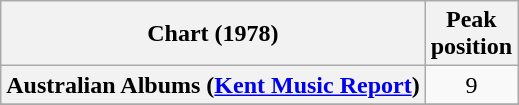<table class="wikitable sortable plainrowheaders" style="text-align:center">
<tr>
<th scope="col">Chart (1978)</th>
<th scope="col">Peak<br>position</th>
</tr>
<tr>
<th scope="row">Australian Albums (<a href='#'>Kent Music Report</a>)</th>
<td>9</td>
</tr>
<tr>
</tr>
<tr>
</tr>
</table>
